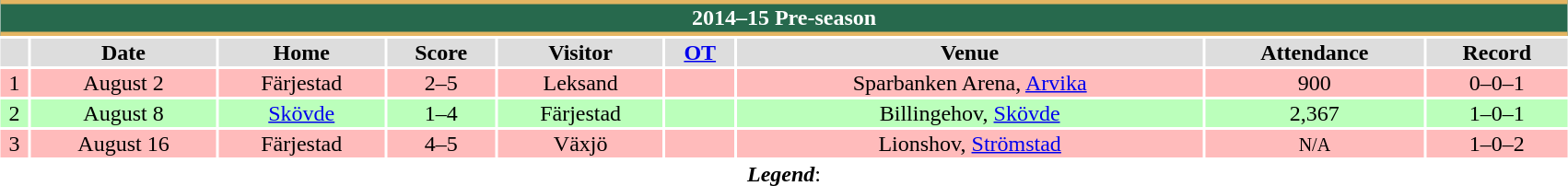<table class="toccolours collapsible collapsed" width=90% style="clear:both; margin:1em auto; text-align:center;">
<tr>
<th colspan=9 style="background:#27694D;border-top:#e4b562 3px solid;border-bottom:#e4b562 3px solid; color:white;">2014–15 Pre-season</th>
</tr>
<tr align="center"  bgcolor="#dddddd">
<td><strong></strong></td>
<td><strong>Date</strong></td>
<td><strong>Home</strong></td>
<td><strong>Score</strong></td>
<td><strong>Visitor</strong></td>
<td><strong> <a href='#'>OT</a></strong></td>
<td><strong>Venue</strong></td>
<td><strong>Attendance</strong></td>
<td><strong>Record</strong></td>
</tr>
<tr align="center" bgcolor="#ffbbbb">
<td>1</td>
<td>August 2</td>
<td>Färjestad</td>
<td>2–5</td>
<td>Leksand</td>
<td></td>
<td>Sparbanken Arena, <a href='#'>Arvika</a></td>
<td>900</td>
<td>0–0–1</td>
</tr>
<tr align="center" bgcolor="#bbffbb">
<td>2</td>
<td>August 8</td>
<td><a href='#'>Skövde</a></td>
<td>1–4</td>
<td>Färjestad</td>
<td></td>
<td>Billingehov, <a href='#'>Skövde</a></td>
<td>2,367</td>
<td>1–0–1</td>
</tr>
<tr align="center" bgcolor="#ffbbbb">
<td>3</td>
<td>August 16</td>
<td>Färjestad</td>
<td>4–5</td>
<td>Växjö</td>
<td></td>
<td>Lionshov, <a href='#'>Strömstad</a></td>
<td><small>N/A</small></td>
<td>1–0–2</td>
</tr>
<tr>
<td colspan=9><strong><em>Legend</em></strong>:    </td>
</tr>
</table>
